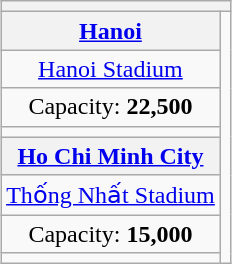<table class="wikitable" style="text-align:center;margin:1em auto;">
<tr>
<th colspan="2"></th>
</tr>
<tr>
<th><a href='#'>Hanoi</a></th>
<td rowspan="8"></td>
</tr>
<tr>
<td><a href='#'>Hanoi Stadium</a></td>
</tr>
<tr>
<td>Capacity: <strong>22,500</strong></td>
</tr>
<tr>
<td></td>
</tr>
<tr>
<th><a href='#'>Ho Chi Minh City</a></th>
</tr>
<tr>
<td><a href='#'>Thống Nhất Stadium</a></td>
</tr>
<tr>
<td>Capacity: <strong>15,000</strong></td>
</tr>
<tr>
<td></td>
</tr>
</table>
